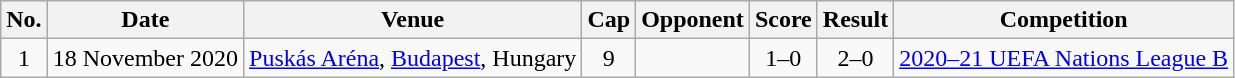<table class="wikitable sortable">
<tr>
<th scope="col">No.</th>
<th scope="col">Date</th>
<th scope="col">Venue</th>
<th scope="col">Cap</th>
<th scope="col">Opponent</th>
<th scope="col">Score</th>
<th scope="col">Result</th>
<th scope="col">Competition</th>
</tr>
<tr>
<td align="center">1</td>
<td>18 November 2020</td>
<td><a href='#'>Puskás Aréna</a>, <a href='#'>Budapest</a>, Hungary</td>
<td align="center">9</td>
<td></td>
<td align="center">1–0</td>
<td align="center">2–0</td>
<td><a href='#'>2020–21 UEFA Nations League B</a></td>
</tr>
</table>
